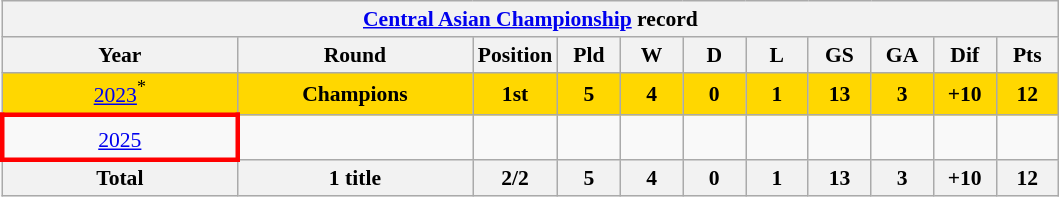<table class="wikitable" style="text-align: center;font-size:90%;">
<tr>
<th colspan=11><a href='#'>Central Asian Championship</a> record</th>
</tr>
<tr>
<th width=150>Year</th>
<th width=150>Round</th>
<th width=50>Position</th>
<th width=35>Pld</th>
<th width=35>W</th>
<th width=35>D</th>
<th width=35>L</th>
<th width=35>GS</th>
<th width=35>GA</th>
<th width=35>Dif</th>
<th width=35>Pts</th>
</tr>
<tr bgcolor=gold>
<td> <a href='#'>2023</a><sup>*</sup></td>
<td><strong>Champions</strong></td>
<td><strong>1st</strong></td>
<td><strong>5</strong></td>
<td><strong>4</strong></td>
<td><strong>0</strong></td>
<td><strong>1</strong></td>
<td><strong>13</strong></td>
<td><strong>3</strong></td>
<td><strong>+10</strong></td>
<td><strong>12</strong></td>
</tr>
<tr>
<td style="border: 3px solid red"> <a href='#'>2025</a><sup></sup></td>
<td><strong> </strong></td>
<td><strong> </strong></td>
<td><strong> </strong></td>
<td><strong> </strong></td>
<td><strong> </strong></td>
<td><strong> </strong></td>
<td><strong> </strong></td>
<td><strong> </strong></td>
<td><strong> </strong></td>
<td><strong> </strong></td>
</tr>
<tr>
<th><strong>Total</strong></th>
<th>1 title</th>
<th>2/2</th>
<th>5</th>
<th>4</th>
<th>0</th>
<th>1</th>
<th>13</th>
<th>3</th>
<th>+10</th>
<th>12</th>
</tr>
</table>
